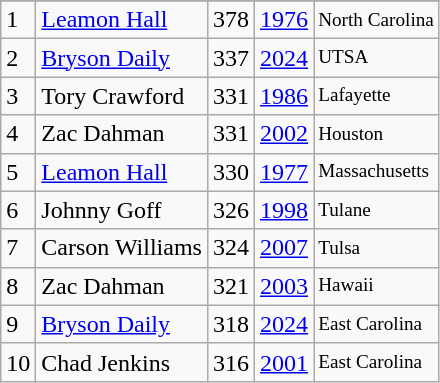<table class="wikitable">
<tr>
</tr>
<tr>
<td>1</td>
<td><a href='#'>Leamon Hall</a></td>
<td><abbr>378</abbr></td>
<td><a href='#'>1976</a></td>
<td style="font-size:80%;">North Carolina</td>
</tr>
<tr>
<td>2</td>
<td><a href='#'>Bryson Daily</a></td>
<td><abbr>337</abbr></td>
<td><a href='#'>2024</a></td>
<td style="font-size:80%;">UTSA</td>
</tr>
<tr>
<td>3</td>
<td>Tory Crawford</td>
<td><abbr>331</abbr></td>
<td><a href='#'>1986</a></td>
<td style="font-size:80%;">Lafayette</td>
</tr>
<tr>
<td>4</td>
<td>Zac Dahman</td>
<td><abbr>331</abbr></td>
<td><a href='#'>2002</a></td>
<td style="font-size:80%;">Houston</td>
</tr>
<tr>
<td>5</td>
<td><a href='#'>Leamon Hall</a></td>
<td><abbr>330</abbr></td>
<td><a href='#'>1977</a></td>
<td style="font-size:80%;">Massachusetts</td>
</tr>
<tr>
<td>6</td>
<td>Johnny Goff</td>
<td><abbr>326</abbr></td>
<td><a href='#'>1998</a></td>
<td style="font-size:80%;">Tulane</td>
</tr>
<tr>
<td>7</td>
<td>Carson Williams</td>
<td><abbr>324</abbr></td>
<td><a href='#'>2007</a></td>
<td style="font-size:80%;">Tulsa</td>
</tr>
<tr>
<td>8</td>
<td>Zac Dahman</td>
<td><abbr>321</abbr></td>
<td><a href='#'>2003</a></td>
<td style="font-size:80%;">Hawaii</td>
</tr>
<tr>
<td>9</td>
<td><a href='#'>Bryson Daily</a></td>
<td><abbr>318</abbr></td>
<td><a href='#'>2024</a></td>
<td style="font-size:80%;">East Carolina</td>
</tr>
<tr>
<td>10</td>
<td>Chad Jenkins</td>
<td><abbr>316</abbr></td>
<td><a href='#'>2001</a></td>
<td style="font-size:80%;">East Carolina</td>
</tr>
</table>
